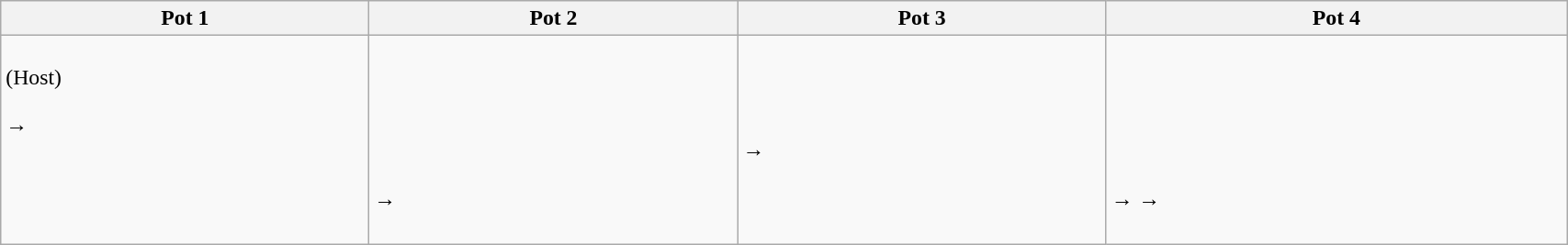<table class="wikitable" style="font-size:99%; text-align:left;" width="90%">
<tr>
<th width="20%">Pot 1</th>
<th width="20%">Pot 2</th>
<th width="20%">Pot 3</th>
<th width="25%">Pot 4</th>
</tr>
<tr>
<td valign="top"><br> (Host)<br>
<br>
<s></s> → <br>
<br>
<br>
<br>
<br>
</td>
<td valign="top"><br><br>
<br>
<br>
<br>
<br>
<s></s> → <br>
<br>
</td>
<td valign="top"><br><br>
<br>
<br>
<s></s> → <br>
<br>
<br>
<br>
</td>
<td valign="top"><br><br>
<br>
<br>
<br>
<br>
<s></s> → <s></s> → <br>
<br>
</td>
</tr>
</table>
